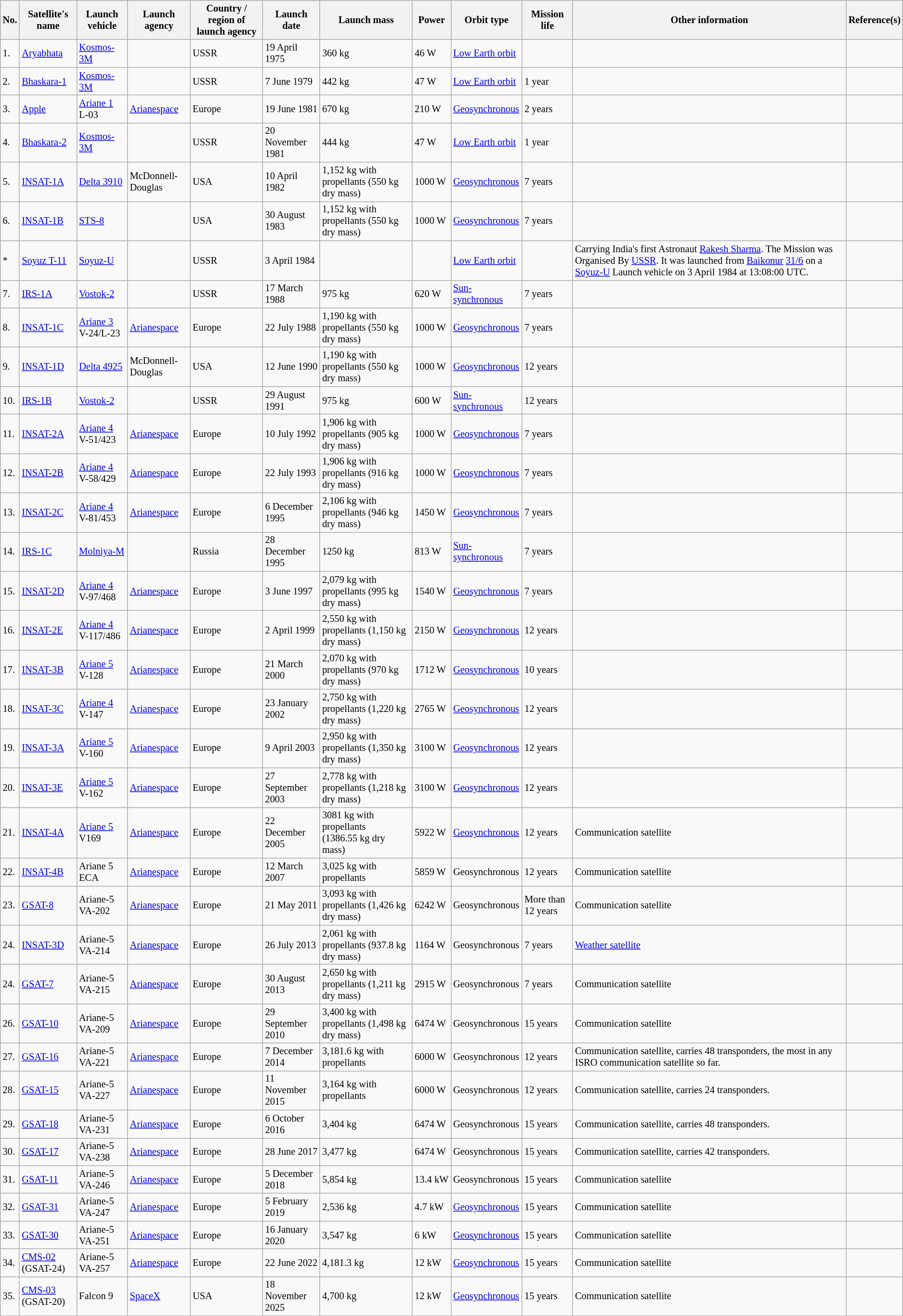<table class="wikitable sortable sort-under sticky-header" style="font-size: 85%;">
<tr>
<th>No.</th>
<th>Satellite's name</th>
<th>Launch vehicle</th>
<th>Launch agency</th>
<th>Country / region of launch agency</th>
<th>Launch date</th>
<th>Launch mass</th>
<th>Power</th>
<th>Orbit type</th>
<th>Mission life</th>
<th>Other information</th>
<th>Reference(s)</th>
</tr>
<tr>
<td>1.</td>
<td><a href='#'>Aryabhata</a></td>
<td><a href='#'>Kosmos-3M</a></td>
<td></td>
<td>USSR</td>
<td>19 April 1975</td>
<td>360 kg</td>
<td>46 W</td>
<td><a href='#'>Low Earth orbit</a></td>
<td></td>
<td></td>
<td></td>
</tr>
<tr>
<td>2.</td>
<td><a href='#'>Bhaskara-1</a></td>
<td><a href='#'>Kosmos-3M</a></td>
<td></td>
<td>USSR</td>
<td>7 June 1979</td>
<td>442 kg</td>
<td>47 W</td>
<td><a href='#'>Low Earth orbit</a></td>
<td>1 year</td>
<td></td>
<td></td>
</tr>
<tr>
<td>3.</td>
<td><a href='#'>Apple</a></td>
<td><a href='#'>Ariane 1</a><br>L-03</td>
<td><a href='#'>Arianespace</a></td>
<td>Europe</td>
<td>19 June 1981</td>
<td>670 kg</td>
<td>210 W</td>
<td><a href='#'>Geosynchronous</a></td>
<td>2 years</td>
<td></td>
<td></td>
</tr>
<tr>
<td>4.</td>
<td><a href='#'>Bhaskara-2</a></td>
<td><a href='#'>Kosmos-3M</a></td>
<td></td>
<td>USSR</td>
<td>20 November 1981</td>
<td>444 kg</td>
<td>47 W</td>
<td><a href='#'>Low Earth orbit</a></td>
<td>1 year</td>
<td></td>
<td></td>
</tr>
<tr>
<td>5.</td>
<td><a href='#'>INSAT-1A</a></td>
<td><a href='#'>Delta 3910</a></td>
<td>McDonnell-Douglas</td>
<td>USA</td>
<td>10 April 1982</td>
<td>1,152 kg with propellants (550 kg dry mass)</td>
<td>1000 W</td>
<td><a href='#'>Geosynchronous</a></td>
<td>7 years</td>
<td></td>
<td></td>
</tr>
<tr>
<td>6.</td>
<td><a href='#'>INSAT-1B</a></td>
<td><a href='#'>STS-8</a></td>
<td></td>
<td>USA</td>
<td>30 August 1983</td>
<td>1,152 kg with propellants (550 kg dry mass)</td>
<td>1000 W</td>
<td><a href='#'>Geosynchronous</a></td>
<td>7 years</td>
<td></td>
<td></td>
</tr>
<tr>
<td>*</td>
<td><a href='#'>Soyuz T-11</a></td>
<td><a href='#'>Soyuz-U</a></td>
<td></td>
<td>USSR</td>
<td>3 April 1984</td>
<td></td>
<td></td>
<td><a href='#'>Low Earth orbit</a></td>
<td></td>
<td>Carrying India's first Astronaut <a href='#'>Rakesh Sharma</a>. The Mission was Organised By <a href='#'>USSR</a>. It was launched from <a href='#'>Baikonur</a> <a href='#'>31/6</a> on a <a href='#'>Soyuz-U</a> Launch vehicle on 3 April 1984 at 13:08:00 UTC.</td>
<td></td>
</tr>
<tr>
<td>7.</td>
<td><a href='#'>IRS-1A</a></td>
<td><a href='#'>Vostok-2</a></td>
<td></td>
<td>USSR</td>
<td>17 March 1988</td>
<td>975 kg</td>
<td>620 W</td>
<td><a href='#'>Sun-synchronous</a></td>
<td>7 years</td>
<td></td>
<td></td>
</tr>
<tr>
<td>8.</td>
<td><a href='#'>INSAT-1C</a></td>
<td><a href='#'>Ariane 3</a><br>V-24/L-23</td>
<td><a href='#'>Arianespace</a></td>
<td>Europe</td>
<td>22 July 1988</td>
<td>1,190 kg with propellants (550 kg dry mass)</td>
<td>1000 W</td>
<td><a href='#'>Geosynchronous</a></td>
<td>7 years</td>
<td></td>
<td></td>
</tr>
<tr>
<td>9.</td>
<td><a href='#'>INSAT-1D</a></td>
<td><a href='#'>Delta 4925</a></td>
<td>McDonnell-Douglas</td>
<td>USA</td>
<td>12 June 1990</td>
<td>1,190 kg with propellants (550 kg dry mass)</td>
<td>1000 W</td>
<td><a href='#'>Geosynchronous</a></td>
<td>12 years</td>
<td></td>
<td></td>
</tr>
<tr>
<td>10.</td>
<td><a href='#'>IRS-1B</a></td>
<td><a href='#'>Vostok-2</a></td>
<td></td>
<td>USSR</td>
<td>29 August 1991</td>
<td>975 kg</td>
<td>600 W</td>
<td><a href='#'>Sun-synchronous</a></td>
<td>12 years</td>
<td></td>
<td></td>
</tr>
<tr>
<td>11.</td>
<td><a href='#'>INSAT-2A</a></td>
<td><a href='#'>Ariane 4</a><br>V-51/423</td>
<td><a href='#'>Arianespace</a></td>
<td>Europe</td>
<td>10 July 1992</td>
<td>1,906 kg with propellants (905 kg dry mass)</td>
<td>1000 W</td>
<td><a href='#'>Geosynchronous</a></td>
<td>7 years</td>
<td></td>
<td></td>
</tr>
<tr>
<td>12.</td>
<td><a href='#'>INSAT-2B</a></td>
<td><a href='#'>Ariane 4</a><br>V-58/429</td>
<td><a href='#'>Arianespace</a></td>
<td>Europe</td>
<td>22 July 1993</td>
<td>1,906 kg with propellants (916 kg dry mass)</td>
<td>1000 W</td>
<td><a href='#'>Geosynchronous</a></td>
<td>7 years</td>
<td></td>
<td></td>
</tr>
<tr>
<td>13.</td>
<td><a href='#'>INSAT-2C</a></td>
<td><a href='#'>Ariane 4</a><br>V-81/453</td>
<td><a href='#'>Arianespace</a></td>
<td>Europe</td>
<td>6 December 1995</td>
<td>2,106 kg with propellants (946 kg dry mass)</td>
<td>1450 W</td>
<td><a href='#'>Geosynchronous</a></td>
<td>7 years</td>
<td></td>
<td></td>
</tr>
<tr>
<td>14.</td>
<td><a href='#'>IRS-1C</a></td>
<td><a href='#'>Molniya-M</a></td>
<td></td>
<td>Russia</td>
<td>28 December 1995</td>
<td>1250 kg</td>
<td>813 W</td>
<td><a href='#'>Sun-synchronous</a></td>
<td>7 years</td>
<td></td>
<td></td>
</tr>
<tr>
<td>15.</td>
<td><a href='#'>INSAT-2D</a></td>
<td><a href='#'>Ariane 4</a><br>V-97/468</td>
<td><a href='#'>Arianespace</a></td>
<td>Europe</td>
<td>3 June 1997</td>
<td>2,079 kg with propellants (995 kg dry mass)</td>
<td>1540 W</td>
<td><a href='#'>Geosynchronous</a></td>
<td>7 years</td>
<td></td>
<td></td>
</tr>
<tr>
<td>16.</td>
<td><a href='#'>INSAT-2E</a></td>
<td><a href='#'>Ariane 4</a><br>V-117/486</td>
<td><a href='#'>Arianespace</a></td>
<td>Europe</td>
<td>2 April 1999</td>
<td>2,550 kg with propellants (1,150 kg dry mass)</td>
<td>2150 W</td>
<td><a href='#'>Geosynchronous</a></td>
<td>12 years</td>
<td></td>
<td></td>
</tr>
<tr>
<td>17.</td>
<td><a href='#'>INSAT-3B</a></td>
<td><a href='#'>Ariane 5</a><br>V-128</td>
<td><a href='#'>Arianespace</a></td>
<td>Europe</td>
<td>21 March 2000</td>
<td>2,070 kg with propellants (970 kg dry mass)</td>
<td>1712 W</td>
<td><a href='#'>Geosynchronous</a></td>
<td>10 years</td>
<td></td>
<td></td>
</tr>
<tr>
<td>18.</td>
<td><a href='#'>INSAT-3C</a></td>
<td><a href='#'>Ariane 4</a><br>V-147</td>
<td><a href='#'>Arianespace</a></td>
<td>Europe</td>
<td>23 January 2002</td>
<td>2,750 kg with propellants (1,220 kg dry mass)</td>
<td>2765 W</td>
<td><a href='#'>Geosynchronous</a></td>
<td>12 years</td>
<td></td>
<td></td>
</tr>
<tr>
<td>19.</td>
<td><a href='#'>INSAT-3A</a></td>
<td><a href='#'>Ariane 5</a><br>V-160</td>
<td><a href='#'>Arianespace</a></td>
<td>Europe</td>
<td>9 April 2003</td>
<td>2,950 kg with propellants (1,350 kg dry mass)</td>
<td>3100 W</td>
<td><a href='#'>Geosynchronous</a></td>
<td>12 years</td>
<td></td>
<td></td>
</tr>
<tr>
<td>20.</td>
<td><a href='#'>INSAT-3E</a></td>
<td><a href='#'>Ariane 5</a><br>V-162</td>
<td><a href='#'>Arianespace</a></td>
<td>Europe</td>
<td>27 September 2003</td>
<td>2,778 kg with propellants (1,218 kg dry mass)</td>
<td>3100 W</td>
<td><a href='#'>Geosynchronous</a></td>
<td>12 years</td>
<td></td>
<td></td>
</tr>
<tr>
<td>21.</td>
<td><a href='#'>INSAT-4A</a></td>
<td><a href='#'>Ariane 5</a><br>V169</td>
<td><a href='#'>Arianespace</a></td>
<td>Europe</td>
<td>22 December 2005</td>
<td>3081 kg with propellants <br> (1386.55 kg dry mass)</td>
<td>5922 W</td>
<td><a href='#'>Geosynchronous</a></td>
<td>12 years</td>
<td>Communication satellite</td>
<td></td>
</tr>
<tr>
<td>22.</td>
<td><a href='#'>INSAT-4B</a></td>
<td>Ariane 5 ECA</td>
<td><a href='#'>Arianespace</a></td>
<td>Europe</td>
<td>12 March 2007</td>
<td>3,025 kg with propellants</td>
<td>5859 W</td>
<td>Geosynchronous</td>
<td>12 years</td>
<td>Communication satellite</td>
<td></td>
</tr>
<tr>
<td>23.</td>
<td><a href='#'>GSAT-8</a></td>
<td>Ariane-5 VA-202</td>
<td><a href='#'>Arianespace</a></td>
<td>Europe</td>
<td>21 May 2011</td>
<td>3,093 kg with propellants (1,426 kg dry mass)</td>
<td>6242 W</td>
<td>Geosynchronous</td>
<td>More than 12 years</td>
<td>Communication satellite</td>
<td></td>
</tr>
<tr>
<td>24.</td>
<td><a href='#'>INSAT-3D</a></td>
<td>Ariane-5 VA-214</td>
<td><a href='#'>Arianespace</a></td>
<td>Europe</td>
<td>26 July 2013</td>
<td>2,061 kg with propellants (937.8 kg dry mass)</td>
<td>1164 W</td>
<td>Geosynchronous</td>
<td>7 years</td>
<td><a href='#'>Weather satellite</a></td>
<td></td>
</tr>
<tr>
<td>24.</td>
<td><a href='#'>GSAT-7</a></td>
<td>Ariane-5 VA-215</td>
<td><a href='#'>Arianespace</a></td>
<td>Europe</td>
<td>30 August 2013</td>
<td>2,650 kg with propellants (1,211 kg dry mass)</td>
<td>2915 W</td>
<td>Geosynchronous</td>
<td>7 years</td>
<td>Communication satellite</td>
<td></td>
</tr>
<tr>
<td>26.</td>
<td><a href='#'>GSAT-10</a></td>
<td>Ariane-5 VA-209</td>
<td><a href='#'>Arianespace</a></td>
<td>Europe</td>
<td>29 September 2010</td>
<td>3,400 kg with propellants (1,498 kg dry mass)</td>
<td>6474 W</td>
<td>Geosynchronous</td>
<td>15 years</td>
<td>Communication satellite</td>
<td></td>
</tr>
<tr>
<td>27.</td>
<td><a href='#'>GSAT-16</a></td>
<td>Ariane-5 VA-221</td>
<td><a href='#'>Arianespace</a></td>
<td>Europe</td>
<td>7 December 2014</td>
<td>3,181.6 kg with propellants</td>
<td>6000 W</td>
<td>Geosynchronous</td>
<td>12 years</td>
<td>Communication satellite, carries 48 transponders, the most in any ISRO communication satellite so far.</td>
<td></td>
</tr>
<tr>
<td>28.</td>
<td><a href='#'>GSAT-15</a></td>
<td>Ariane-5 VA-227</td>
<td><a href='#'>Arianespace</a></td>
<td>Europe</td>
<td>11 November 2015</td>
<td>3,164 kg with propellants</td>
<td>6000 W</td>
<td>Geosynchronous</td>
<td>12 years</td>
<td>Communication satellite, carries 24 transponders.</td>
<td></td>
</tr>
<tr>
<td>29.</td>
<td><a href='#'>GSAT-18</a></td>
<td>Ariane-5 VA-231</td>
<td><a href='#'>Arianespace</a></td>
<td>Europe</td>
<td>6 October 2016</td>
<td>3,404 kg</td>
<td>6474 W</td>
<td>Geosynchronous</td>
<td>15 years</td>
<td>Communication satellite, carries 48 transponders.</td>
<td></td>
</tr>
<tr>
<td>30.</td>
<td><a href='#'>GSAT-17</a></td>
<td>Ariane-5 VA-238</td>
<td><a href='#'>Arianespace</a></td>
<td>Europe</td>
<td>28 June 2017</td>
<td>3,477 kg</td>
<td>6474 W</td>
<td>Geosynchronous</td>
<td>15 years</td>
<td>Communication satellite, carries 42 transponders.</td>
<td></td>
</tr>
<tr>
<td>31.</td>
<td><a href='#'>GSAT-11</a></td>
<td>Ariane-5 VA-246</td>
<td><a href='#'>Arianespace</a></td>
<td>Europe</td>
<td>5 December 2018</td>
<td>5,854 kg</td>
<td>13.4 kW</td>
<td>Geosynchronous</td>
<td>15 years</td>
<td>Communication satellite</td>
<td></td>
</tr>
<tr>
<td>32.</td>
<td><a href='#'>GSAT-31</a></td>
<td>Ariane-5 VA-247</td>
<td><a href='#'>Arianespace</a></td>
<td>Europe</td>
<td>5 February 2019</td>
<td>2,536 kg</td>
<td>4.7 kW</td>
<td><a href='#'>Geosynchronous</a></td>
<td>15 years</td>
<td>Communication satellite</td>
<td></td>
</tr>
<tr>
<td>33.</td>
<td><a href='#'>GSAT-30</a></td>
<td>Ariane-5 VA-251</td>
<td><a href='#'>Arianespace</a></td>
<td>Europe</td>
<td>16 January 2020</td>
<td>3,547 kg</td>
<td>6 kW</td>
<td><a href='#'>Geosynchronous</a></td>
<td>15 years</td>
<td>Communication satellite</td>
<td></td>
</tr>
<tr>
<td>34.</td>
<td><a href='#'>CMS-02</a> (GSAT-24)</td>
<td>Ariane-5 VA-257</td>
<td><a href='#'>Arianespace</a></td>
<td>Europe</td>
<td>22 June 2022</td>
<td>4,181.3 kg</td>
<td>12 kW</td>
<td><a href='#'>Geosynchronous</a></td>
<td>15 years</td>
<td>Communication satellite</td>
<td></td>
</tr>
<tr>
<td>35.</td>
<td><a href='#'>CMS-03</a> (GSAT-20)</td>
<td>Falcon 9</td>
<td><a href='#'>SpaceX</a></td>
<td>USA</td>
<td>18 November 2025</td>
<td>4,700 kg</td>
<td>12 kW</td>
<td><a href='#'>Geosynchronous</a></td>
<td>15 years</td>
<td>Communication satellite</td>
<td></td>
</tr>
</table>
